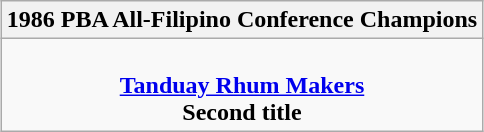<table class=wikitable style="text-align:center; margin:auto">
<tr>
<th>1986 PBA All-Filipino Conference Champions</th>
</tr>
<tr>
<td><br> <strong><a href='#'>Tanduay Rhum Makers</a></strong> <br> <strong>Second title</strong></td>
</tr>
</table>
